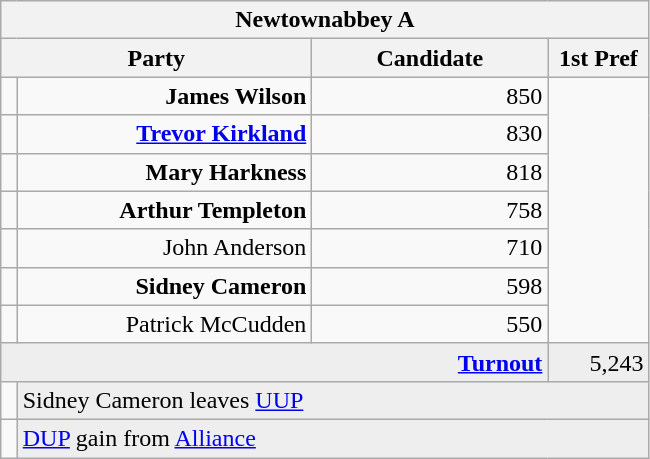<table class="wikitable">
<tr>
<th colspan="4" align="center">Newtownabbey A</th>
</tr>
<tr>
<th colspan="2" align="center" width=200>Party</th>
<th width=150>Candidate</th>
<th width=60>1st Pref</th>
</tr>
<tr>
<td></td>
<td align="right"><strong>James Wilson</strong></td>
<td align="right">850</td>
</tr>
<tr>
<td></td>
<td align="right"><strong><a href='#'>Trevor Kirkland</a></strong></td>
<td align="right">830</td>
</tr>
<tr>
<td></td>
<td align="right"><strong>Mary Harkness</strong></td>
<td align="right">818</td>
</tr>
<tr>
<td></td>
<td align="right"><strong>Arthur Templeton</strong></td>
<td align="right">758</td>
</tr>
<tr>
<td></td>
<td align="right">John Anderson</td>
<td align="right">710</td>
</tr>
<tr>
<td></td>
<td align="right"><strong>Sidney Cameron</strong></td>
<td align="right">598</td>
</tr>
<tr>
<td></td>
<td align="right">Patrick McCudden</td>
<td align="right">550</td>
</tr>
<tr bgcolor="EEEEEE">
<td colspan=3 align="right"><strong><a href='#'>Turnout</a></strong></td>
<td align="right">5,243</td>
</tr>
<tr>
<td bgcolor=></td>
<td colspan=3 bgcolor="EEEEEE">Sidney Cameron leaves <a href='#'>UUP</a></td>
</tr>
<tr>
<td bgcolor=></td>
<td colspan=3 bgcolor="EEEEEE"><a href='#'>DUP</a> gain from <a href='#'>Alliance</a></td>
</tr>
</table>
